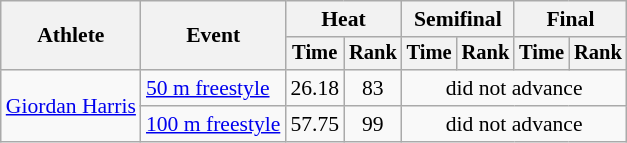<table class=wikitable style="font-size:90%">
<tr>
<th rowspan="2">Athlete</th>
<th rowspan="2">Event</th>
<th colspan="2">Heat</th>
<th colspan="2">Semifinal</th>
<th colspan="2">Final</th>
</tr>
<tr style="font-size:95%">
<th>Time</th>
<th>Rank</th>
<th>Time</th>
<th>Rank</th>
<th>Time</th>
<th>Rank</th>
</tr>
<tr align=center>
<td align=left rowspan=2><a href='#'>Giordan Harris</a></td>
<td align=left><a href='#'>50 m freestyle</a></td>
<td>26.18</td>
<td>83</td>
<td colspan=4>did not advance</td>
</tr>
<tr align=center>
<td align=left><a href='#'>100 m freestyle</a></td>
<td>57.75</td>
<td>99</td>
<td colspan=4>did not advance</td>
</tr>
</table>
